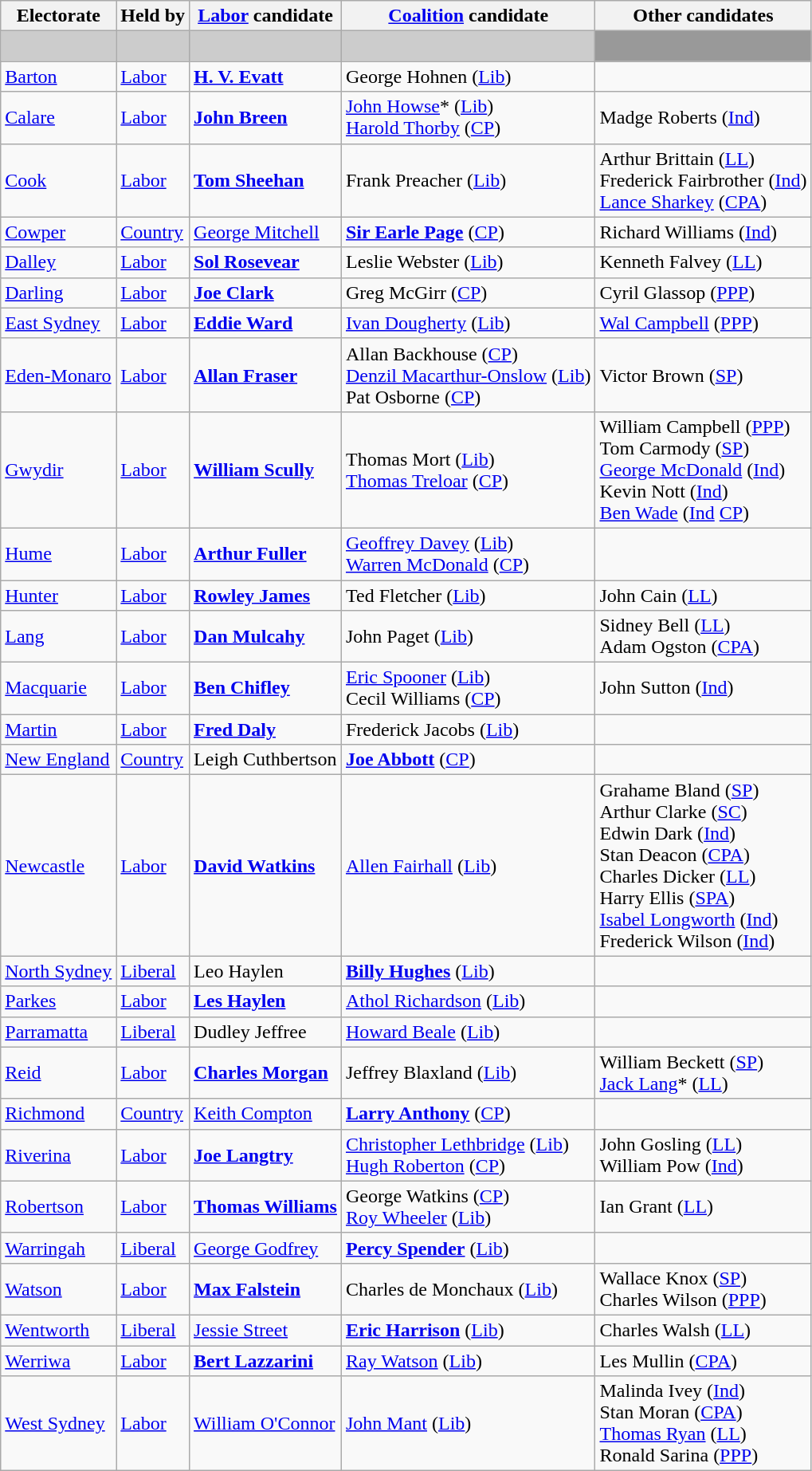<table class="wikitable">
<tr>
<th>Electorate</th>
<th>Held by</th>
<th><a href='#'>Labor</a> candidate</th>
<th><a href='#'>Coalition</a> candidate</th>
<th>Other candidates</th>
</tr>
<tr bgcolor="#cccccc">
<td></td>
<td></td>
<td></td>
<td></td>
<td bgcolor="#999999"> </td>
</tr>
<tr>
<td><a href='#'>Barton</a></td>
<td><a href='#'>Labor</a></td>
<td><strong><a href='#'>H. V. Evatt</a></strong></td>
<td>George Hohnen (<a href='#'>Lib</a>)</td>
<td></td>
</tr>
<tr>
<td><a href='#'>Calare</a></td>
<td><a href='#'>Labor</a></td>
<td><strong><a href='#'>John Breen</a></strong></td>
<td><a href='#'>John Howse</a>* (<a href='#'>Lib</a>)<br><a href='#'>Harold Thorby</a> (<a href='#'>CP</a>)</td>
<td>Madge Roberts (<a href='#'>Ind</a>)</td>
</tr>
<tr>
<td><a href='#'>Cook</a></td>
<td><a href='#'>Labor</a></td>
<td><strong><a href='#'>Tom Sheehan</a></strong></td>
<td>Frank Preacher (<a href='#'>Lib</a>)</td>
<td>Arthur Brittain (<a href='#'>LL</a>)<br>Frederick Fairbrother (<a href='#'>Ind</a>)<br><a href='#'>Lance Sharkey</a> (<a href='#'>CPA</a>)</td>
</tr>
<tr>
<td><a href='#'>Cowper</a></td>
<td><a href='#'>Country</a></td>
<td><a href='#'>George Mitchell</a></td>
<td><strong><a href='#'>Sir Earle Page</a></strong> (<a href='#'>CP</a>)</td>
<td>Richard Williams (<a href='#'>Ind</a>)</td>
</tr>
<tr>
<td><a href='#'>Dalley</a></td>
<td><a href='#'>Labor</a></td>
<td><strong><a href='#'>Sol Rosevear</a></strong></td>
<td>Leslie Webster (<a href='#'>Lib</a>)</td>
<td>Kenneth Falvey (<a href='#'>LL</a>)</td>
</tr>
<tr>
<td><a href='#'>Darling</a></td>
<td><a href='#'>Labor</a></td>
<td><strong><a href='#'>Joe Clark</a></strong></td>
<td>Greg McGirr (<a href='#'>CP</a>)</td>
<td>Cyril Glassop (<a href='#'>PPP</a>)</td>
</tr>
<tr>
<td><a href='#'>East Sydney</a></td>
<td><a href='#'>Labor</a></td>
<td><strong><a href='#'>Eddie Ward</a></strong></td>
<td><a href='#'>Ivan Dougherty</a> (<a href='#'>Lib</a>)</td>
<td><a href='#'>Wal Campbell</a> (<a href='#'>PPP</a>)</td>
</tr>
<tr>
<td><a href='#'>Eden-Monaro</a></td>
<td><a href='#'>Labor</a></td>
<td><strong><a href='#'>Allan Fraser</a></strong></td>
<td>Allan Backhouse (<a href='#'>CP</a>)<br><a href='#'>Denzil Macarthur-Onslow</a> (<a href='#'>Lib</a>)<br>Pat Osborne (<a href='#'>CP</a>)</td>
<td>Victor Brown (<a href='#'>SP</a>)</td>
</tr>
<tr>
<td><a href='#'>Gwydir</a></td>
<td><a href='#'>Labor</a></td>
<td><strong><a href='#'>William Scully</a></strong></td>
<td>Thomas Mort (<a href='#'>Lib</a>)<br><a href='#'>Thomas Treloar</a> (<a href='#'>CP</a>)</td>
<td>William Campbell (<a href='#'>PPP</a>)<br>Tom Carmody (<a href='#'>SP</a>)<br><a href='#'>George McDonald</a> (<a href='#'>Ind</a>)<br>Kevin Nott (<a href='#'>Ind</a>)<br><a href='#'>Ben Wade</a> (<a href='#'>Ind</a> <a href='#'>CP</a>)</td>
</tr>
<tr>
<td><a href='#'>Hume</a></td>
<td><a href='#'>Labor</a></td>
<td><strong><a href='#'>Arthur Fuller</a></strong></td>
<td><a href='#'>Geoffrey Davey</a> (<a href='#'>Lib</a>)<br><a href='#'>Warren McDonald</a> (<a href='#'>CP</a>)</td>
<td></td>
</tr>
<tr>
<td><a href='#'>Hunter</a></td>
<td><a href='#'>Labor</a></td>
<td><strong><a href='#'>Rowley James</a></strong></td>
<td>Ted Fletcher (<a href='#'>Lib</a>)</td>
<td>John Cain (<a href='#'>LL</a>)</td>
</tr>
<tr>
<td><a href='#'>Lang</a></td>
<td><a href='#'>Labor</a></td>
<td><strong><a href='#'>Dan Mulcahy</a></strong></td>
<td>John Paget (<a href='#'>Lib</a>)</td>
<td>Sidney Bell (<a href='#'>LL</a>)<br>Adam Ogston (<a href='#'>CPA</a>)</td>
</tr>
<tr>
<td><a href='#'>Macquarie</a></td>
<td><a href='#'>Labor</a></td>
<td><strong><a href='#'>Ben Chifley</a></strong></td>
<td><a href='#'>Eric Spooner</a> (<a href='#'>Lib</a>)<br>Cecil Williams (<a href='#'>CP</a>)</td>
<td>John Sutton (<a href='#'>Ind</a>)</td>
</tr>
<tr>
<td><a href='#'>Martin</a></td>
<td><a href='#'>Labor</a></td>
<td><strong><a href='#'>Fred Daly</a></strong></td>
<td>Frederick Jacobs (<a href='#'>Lib</a>)</td>
<td></td>
</tr>
<tr>
<td><a href='#'>New England</a></td>
<td><a href='#'>Country</a></td>
<td>Leigh Cuthbertson</td>
<td><strong><a href='#'>Joe Abbott</a></strong> (<a href='#'>CP</a>)</td>
<td></td>
</tr>
<tr>
<td><a href='#'>Newcastle</a></td>
<td><a href='#'>Labor</a></td>
<td><strong><a href='#'>David Watkins</a></strong></td>
<td><a href='#'>Allen Fairhall</a> (<a href='#'>Lib</a>)</td>
<td>Grahame Bland (<a href='#'>SP</a>)<br>Arthur Clarke (<a href='#'>SC</a>)<br>Edwin Dark (<a href='#'>Ind</a>)<br>Stan Deacon (<a href='#'>CPA</a>)<br>Charles Dicker (<a href='#'>LL</a>)<br>Harry Ellis (<a href='#'>SPA</a>)<br><a href='#'>Isabel Longworth</a> (<a href='#'>Ind</a>)<br>Frederick Wilson (<a href='#'>Ind</a>)</td>
</tr>
<tr>
<td><a href='#'>North Sydney</a></td>
<td><a href='#'>Liberal</a></td>
<td>Leo Haylen</td>
<td><strong><a href='#'>Billy Hughes</a></strong> (<a href='#'>Lib</a>)</td>
<td></td>
</tr>
<tr>
<td><a href='#'>Parkes</a></td>
<td><a href='#'>Labor</a></td>
<td><strong><a href='#'>Les Haylen</a></strong></td>
<td><a href='#'>Athol Richardson</a> (<a href='#'>Lib</a>)</td>
<td></td>
</tr>
<tr>
<td><a href='#'>Parramatta</a></td>
<td><a href='#'>Liberal</a></td>
<td>Dudley Jeffree</td>
<td><a href='#'>Howard Beale</a> (<a href='#'>Lib</a>)</td>
<td></td>
</tr>
<tr>
<td><a href='#'>Reid</a></td>
<td><a href='#'>Labor</a></td>
<td><strong><a href='#'>Charles Morgan</a></strong></td>
<td>Jeffrey Blaxland (<a href='#'>Lib</a>)</td>
<td>William Beckett (<a href='#'>SP</a>)<br><a href='#'>Jack Lang</a>* (<a href='#'>LL</a>)</td>
</tr>
<tr>
<td><a href='#'>Richmond</a></td>
<td><a href='#'>Country</a></td>
<td><a href='#'>Keith Compton</a></td>
<td><strong><a href='#'>Larry Anthony</a></strong> (<a href='#'>CP</a>)</td>
<td></td>
</tr>
<tr>
<td><a href='#'>Riverina</a></td>
<td><a href='#'>Labor</a></td>
<td><strong><a href='#'>Joe Langtry</a></strong></td>
<td><a href='#'>Christopher Lethbridge</a> (<a href='#'>Lib</a>)<br><a href='#'>Hugh Roberton</a> (<a href='#'>CP</a>)</td>
<td>John Gosling (<a href='#'>LL</a>)<br>William Pow (<a href='#'>Ind</a>)</td>
</tr>
<tr>
<td><a href='#'>Robertson</a></td>
<td><a href='#'>Labor</a></td>
<td><strong><a href='#'>Thomas Williams</a></strong></td>
<td>George Watkins (<a href='#'>CP</a>)<br><a href='#'>Roy Wheeler</a> (<a href='#'>Lib</a>)</td>
<td>Ian Grant (<a href='#'>LL</a>)</td>
</tr>
<tr>
<td><a href='#'>Warringah</a></td>
<td><a href='#'>Liberal</a></td>
<td><a href='#'>George Godfrey</a></td>
<td><strong><a href='#'>Percy Spender</a></strong> (<a href='#'>Lib</a>)</td>
<td></td>
</tr>
<tr>
<td><a href='#'>Watson</a></td>
<td><a href='#'>Labor</a></td>
<td><strong><a href='#'>Max Falstein</a></strong></td>
<td>Charles de Monchaux (<a href='#'>Lib</a>)</td>
<td>Wallace Knox (<a href='#'>SP</a>)<br>Charles Wilson (<a href='#'>PPP</a>)</td>
</tr>
<tr>
<td><a href='#'>Wentworth</a></td>
<td><a href='#'>Liberal</a></td>
<td><a href='#'>Jessie Street</a></td>
<td><strong><a href='#'>Eric Harrison</a></strong> (<a href='#'>Lib</a>)</td>
<td>Charles Walsh (<a href='#'>LL</a>)</td>
</tr>
<tr>
<td><a href='#'>Werriwa</a></td>
<td><a href='#'>Labor</a></td>
<td><strong><a href='#'>Bert Lazzarini</a></strong></td>
<td><a href='#'>Ray Watson</a> (<a href='#'>Lib</a>)</td>
<td>Les Mullin (<a href='#'>CPA</a>)</td>
</tr>
<tr>
<td><a href='#'>West Sydney</a></td>
<td><a href='#'>Labor</a></td>
<td><a href='#'>William O'Connor</a></td>
<td><a href='#'>John Mant</a> (<a href='#'>Lib</a>)</td>
<td>Malinda Ivey (<a href='#'>Ind</a>)<br>Stan Moran (<a href='#'>CPA</a>)<br><a href='#'>Thomas Ryan</a> (<a href='#'>LL</a>)<br>Ronald Sarina (<a href='#'>PPP</a>)</td>
</tr>
</table>
